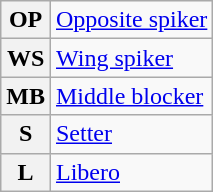<table class="wikitable plainrowheaders">
<tr>
<th scope="row">OP</th>
<td><a href='#'>Opposite spiker</a></td>
</tr>
<tr>
<th scope="row">WS</th>
<td><a href='#'>Wing spiker</a></td>
</tr>
<tr>
<th scope="row">MB</th>
<td><a href='#'>Middle blocker</a></td>
</tr>
<tr>
<th scope="row">S</th>
<td><a href='#'>Setter</a></td>
</tr>
<tr>
<th scope="row">L</th>
<td><a href='#'>Libero</a></td>
</tr>
</table>
